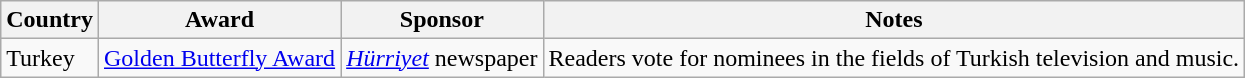<table class="wikitable sortable">
<tr>
<th>Country</th>
<th>Award</th>
<th>Sponsor</th>
<th>Notes</th>
</tr>
<tr>
<td>Turkey</td>
<td><a href='#'>Golden Butterfly Award</a></td>
<td><em><a href='#'>Hürriyet</a></em> newspaper</td>
<td>Readers vote for nominees in the fields of Turkish television and music.</td>
</tr>
</table>
